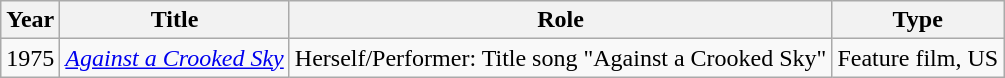<table class="wikitable">
<tr>
<th>Year</th>
<th>Title</th>
<th>Role</th>
<th>Type</th>
</tr>
<tr>
<td>1975</td>
<td><em><a href='#'>Against a Crooked Sky</a></em></td>
<td>Herself/Performer: Title song "Against a Crooked Sky"</td>
<td>Feature film, US</td>
</tr>
</table>
